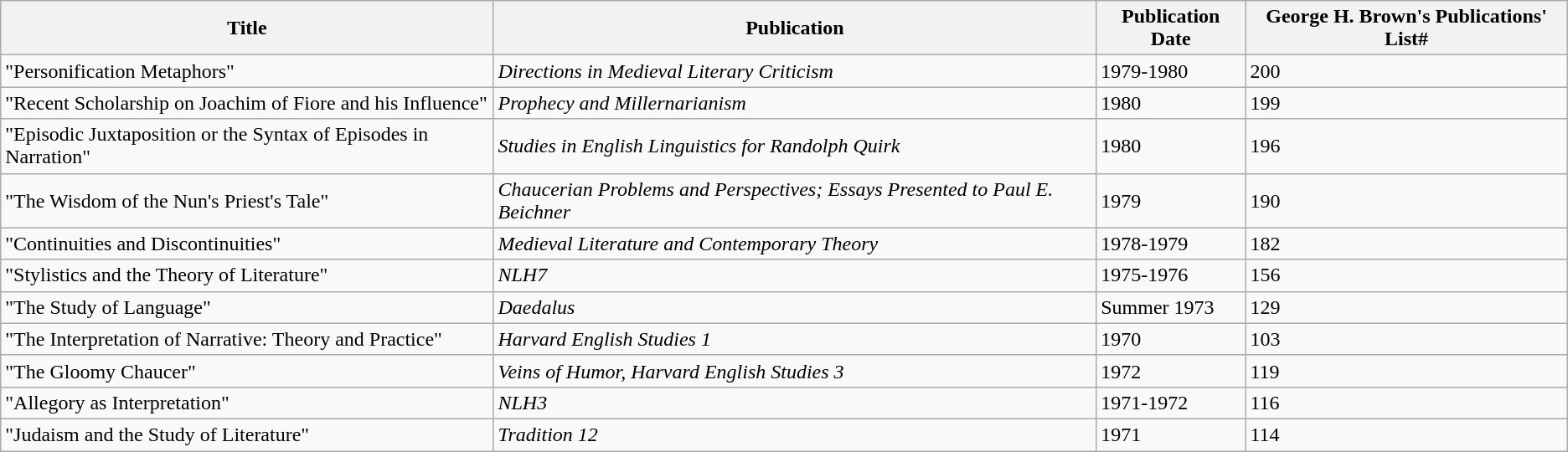<table class="wikitable sortable">
<tr>
<th>Title</th>
<th>Publication</th>
<th>Publication Date</th>
<th>George H. Brown's Publications' List#</th>
</tr>
<tr>
<td>"Personification Metaphors"</td>
<td><em>Directions in Medieval Literary Criticism</em></td>
<td>1979-1980</td>
<td>200</td>
</tr>
<tr>
<td>"Recent Scholarship on Joachim of Fiore and his Influence"</td>
<td><em>Prophecy and Millernarianism</em></td>
<td>1980</td>
<td>199</td>
</tr>
<tr>
<td>"Episodic Juxtaposition or the Syntax of Episodes in Narration"</td>
<td><em>Studies in English Linguistics for Randolph Quirk</em></td>
<td>1980</td>
<td>196</td>
</tr>
<tr>
<td>"The Wisdom of the Nun's Priest's Tale"</td>
<td><em>Chaucerian Problems and Perspectives; Essays Presented to Paul E. Beichner</em></td>
<td>1979</td>
<td>190</td>
</tr>
<tr>
<td>"Continuities and Discontinuities"</td>
<td><em>Medieval Literature and Contemporary Theory</em></td>
<td>1978-1979</td>
<td>182</td>
</tr>
<tr>
<td>"Stylistics and the Theory of Literature"</td>
<td><em>NLH7</em></td>
<td>1975-1976</td>
<td>156</td>
</tr>
<tr>
<td>"The Study of Language"</td>
<td><em>Daedalus</em></td>
<td>Summer 1973</td>
<td>129</td>
</tr>
<tr>
<td>"The Interpretation of Narrative: Theory and Practice"</td>
<td><em>Harvard English Studies 1</em></td>
<td>1970</td>
<td>103</td>
</tr>
<tr>
<td>"The Gloomy Chaucer"</td>
<td><em>Veins of Humor,</em> <em>Harvard English Studies 3</em></td>
<td>1972</td>
<td>119</td>
</tr>
<tr>
<td>"Allegory as Interpretation"</td>
<td><em>NLH3</em></td>
<td>1971-1972</td>
<td>116</td>
</tr>
<tr>
<td>"Judaism and the Study of Literature"</td>
<td><em>Tradition 12</em></td>
<td>1971</td>
<td>114</td>
</tr>
</table>
